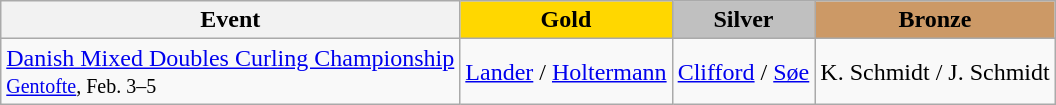<table class="wikitable">
<tr>
<th>Event</th>
<th style="background:gold">Gold</th>
<th style="background:silver">Silver</th>
<th style="background:#cc9966">Bronze</th>
</tr>
<tr>
<td><a href='#'>Danish Mixed Doubles Curling Championship</a><br> <small><a href='#'>Gentofte</a>, Feb. 3–5</small></td>
<td><a href='#'>Lander</a> / <a href='#'>Holtermann</a></td>
<td><a href='#'>Clifford</a> / <a href='#'>Søe</a></td>
<td>K. Schmidt / J. Schmidt</td>
</tr>
</table>
